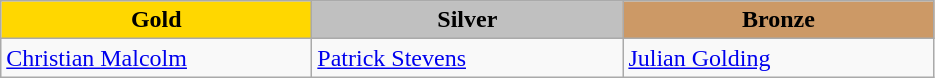<table class="wikitable" style="text-align:left">
<tr align="center">
<td width=200 bgcolor=gold><strong>Gold</strong></td>
<td width=200 bgcolor=silver><strong>Silver</strong></td>
<td width=200 bgcolor=CC9966><strong>Bronze</strong></td>
</tr>
<tr>
<td><a href='#'>Christian Malcolm</a><br><em></em></td>
<td><a href='#'>Patrick Stevens</a><br><em></em></td>
<td><a href='#'>Julian Golding</a><br><em></em></td>
</tr>
</table>
